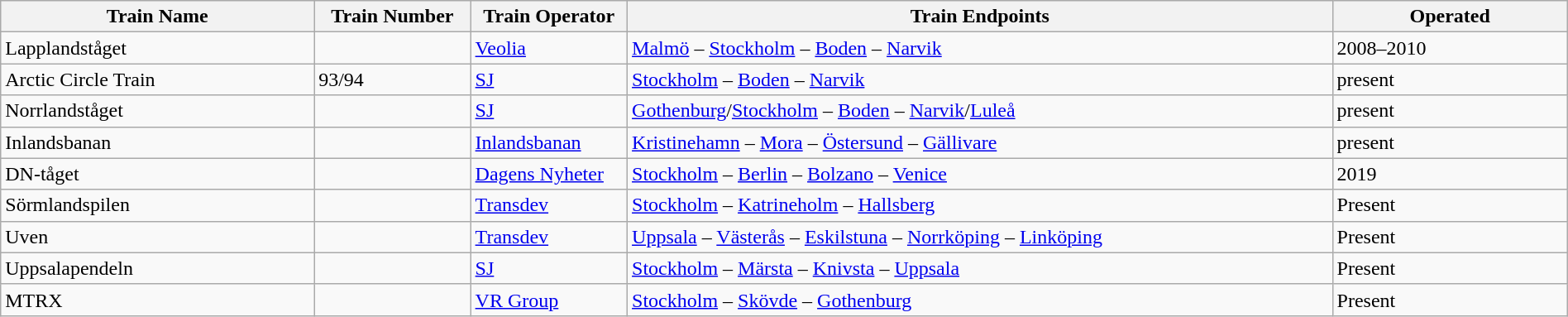<table class="wikitable" width=100%>
<tr>
<th width=20%>Train Name</th>
<th width=10%>Train Number</th>
<th width=10%>Train Operator</th>
<th width=45%>Train Endpoints</th>
<th width=15%>Operated</th>
</tr>
<tr>
<td>Lapplandståget</td>
<td></td>
<td><a href='#'>Veolia</a></td>
<td><a href='#'>Malmö</a> – <a href='#'>Stockholm</a> – <a href='#'>Boden</a> – <a href='#'>Narvik</a></td>
<td>2008–2010</td>
</tr>
<tr>
<td>Arctic Circle Train</td>
<td>93/94</td>
<td><a href='#'>SJ</a></td>
<td><a href='#'>Stockholm</a> – <a href='#'>Boden</a> – <a href='#'>Narvik</a></td>
<td>present</td>
</tr>
<tr>
<td>Norrlandståget</td>
<td></td>
<td><a href='#'>SJ</a></td>
<td><a href='#'>Gothenburg</a>/<a href='#'>Stockholm</a> – <a href='#'>Boden</a> – <a href='#'>Narvik</a>/<a href='#'>Luleå</a></td>
<td>present</td>
</tr>
<tr>
<td>Inlandsbanan</td>
<td></td>
<td><a href='#'>Inlandsbanan</a></td>
<td><a href='#'>Kristinehamn</a> – <a href='#'>Mora</a> – <a href='#'>Östersund</a> – <a href='#'>Gällivare</a></td>
<td>present</td>
</tr>
<tr>
<td>DN-tåget</td>
<td></td>
<td><a href='#'>Dagens Nyheter</a></td>
<td><a href='#'>Stockholm</a> – <a href='#'>Berlin</a> – <a href='#'>Bolzano</a> – <a href='#'>Venice</a></td>
<td>2019</td>
</tr>
<tr>
<td>Sörmlandspilen</td>
<td></td>
<td><a href='#'>Transdev</a></td>
<td><a href='#'>Stockholm</a> – <a href='#'>Katrineholm</a> – <a href='#'>Hallsberg</a></td>
<td>Present</td>
</tr>
<tr>
<td>Uven</td>
<td></td>
<td><a href='#'>Transdev</a></td>
<td><a href='#'>Uppsala</a> – <a href='#'>Västerås</a> – <a href='#'>Eskilstuna</a> – <a href='#'>Norrköping</a> – <a href='#'>Linköping</a></td>
<td>Present</td>
</tr>
<tr>
<td>Uppsalapendeln</td>
<td></td>
<td><a href='#'>SJ</a></td>
<td><a href='#'>Stockholm</a> – <a href='#'>Märsta</a> – <a href='#'>Knivsta</a> – <a href='#'>Uppsala</a></td>
<td>Present</td>
</tr>
<tr>
<td>MTRX</td>
<td></td>
<td><a href='#'>VR Group</a></td>
<td><a href='#'>Stockholm</a> – <a href='#'>Skövde</a> – <a href='#'>Gothenburg</a></td>
<td>Present</td>
</tr>
</table>
